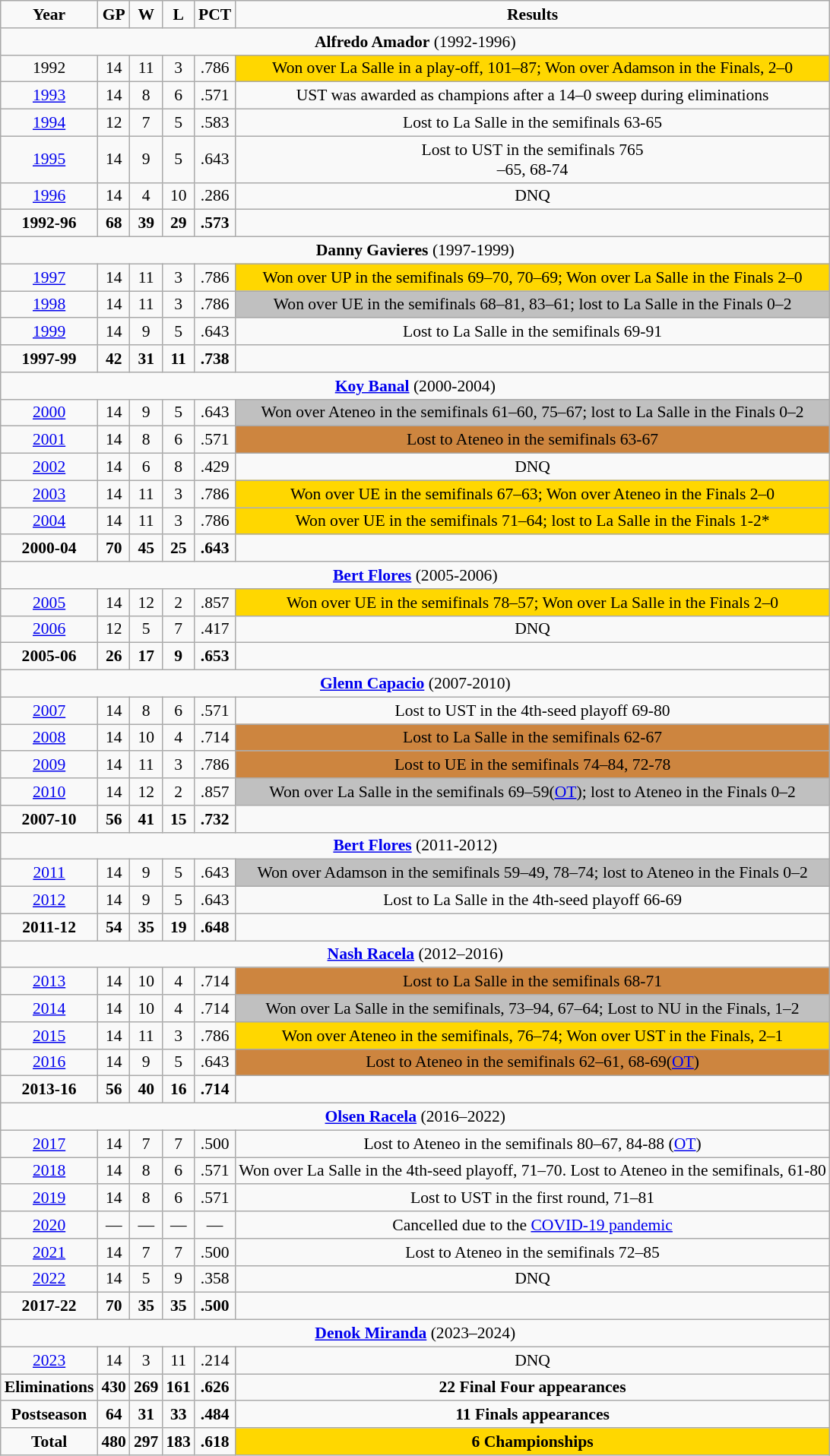<table class="wikitable" style="font-size: 90%; text-align:center">
<tr>
<td><strong>Year</strong></td>
<td><strong>GP</strong></td>
<td><strong>W</strong></td>
<td><strong>L</strong></td>
<td><strong>PCT</strong></td>
<td><strong>Results</strong></td>
</tr>
<tr>
<td colspan="6" align="center"><strong>Alfredo Amador</strong> (1992-1996)</td>
</tr>
<tr>
<td>1992</td>
<td>14</td>
<td>11</td>
<td>3</td>
<td>.786</td>
<td bgcolor="gold">Won over La Salle in a play-off, 101–87; Won over Adamson in the Finals, 2–0</td>
</tr>
<tr>
<td><a href='#'>1993</a></td>
<td>14</td>
<td>8</td>
<td>6</td>
<td>.571</td>
<td>UST was awarded as champions after a 14–0 sweep during eliminations</td>
</tr>
<tr>
<td><a href='#'>1994</a></td>
<td>12</td>
<td>7</td>
<td>5</td>
<td>.583</td>
<td>Lost to La Salle in the semifinals 63-65</td>
</tr>
<tr>
<td><a href='#'>1995</a></td>
<td>14</td>
<td>9</td>
<td>5</td>
<td>.643</td>
<td>Lost to UST in the semifinals 765<br>–65, 68-74</td>
</tr>
<tr>
<td><a href='#'>1996</a></td>
<td>14</td>
<td>4</td>
<td>10</td>
<td>.286</td>
<td>DNQ</td>
</tr>
<tr>
<td><strong>1992-96</strong></td>
<td><strong>68</strong></td>
<td><strong>39</strong></td>
<td><strong>29</strong></td>
<td><strong>.573</strong></td>
<td></td>
</tr>
<tr>
<td colspan="6" align="center"><strong>Danny Gavieres</strong> (1997-1999)</td>
</tr>
<tr>
<td><a href='#'>1997</a></td>
<td>14</td>
<td>11</td>
<td>3</td>
<td>.786</td>
<td bgcolor="gold">Won over UP in the semifinals 69–70, 70–69; Won over La Salle in the Finals 2–0</td>
</tr>
<tr>
<td><a href='#'>1998</a></td>
<td>14</td>
<td>11</td>
<td>3</td>
<td>.786</td>
<td bgcolor="silver">Won over UE in the semifinals 68–81, 83–61; lost to La Salle in the Finals 0–2</td>
</tr>
<tr>
<td><a href='#'>1999</a></td>
<td>14</td>
<td>9</td>
<td>5</td>
<td>.643</td>
<td>Lost to La Salle in the semifinals 69-91</td>
</tr>
<tr>
<td><strong>1997-99</strong></td>
<td><strong>42</strong></td>
<td><strong>31</strong></td>
<td><strong>11</strong></td>
<td><strong>.738</strong></td>
<td></td>
</tr>
<tr>
<td colspan="6" align="center"><strong><a href='#'>Koy Banal</a></strong> (2000-2004)</td>
</tr>
<tr>
<td><a href='#'>2000</a></td>
<td>14</td>
<td>9</td>
<td>5</td>
<td>.643</td>
<td bgcolor="silver">Won over Ateneo in the semifinals 61–60, 75–67; lost to La Salle in the Finals 0–2</td>
</tr>
<tr>
<td><a href='#'>2001</a></td>
<td>14</td>
<td>8</td>
<td>6</td>
<td>.571</td>
<td bgcolor="peru">Lost to Ateneo in the semifinals 63-67</td>
</tr>
<tr>
<td><a href='#'>2002</a></td>
<td>14</td>
<td>6</td>
<td>8</td>
<td>.429</td>
<td>DNQ</td>
</tr>
<tr>
<td><a href='#'>2003</a></td>
<td>14</td>
<td>11</td>
<td>3</td>
<td>.786</td>
<td bgcolor="gold">Won over UE in the semifinals 67–63; Won over Ateneo in the Finals 2–0</td>
</tr>
<tr>
<td><a href='#'>2004</a></td>
<td>14</td>
<td>11</td>
<td>3</td>
<td>.786</td>
<td bgcolor="gold">Won over UE in the semifinals 71–64; lost to La Salle in the Finals 1-2*</td>
</tr>
<tr>
<td><strong>2000-04</strong></td>
<td><strong>70</strong></td>
<td><strong>45</strong></td>
<td><strong>25</strong></td>
<td><strong>.643</strong></td>
<td></td>
</tr>
<tr>
<td colspan="6" align="center"><strong><a href='#'>Bert Flores</a></strong> (2005-2006)</td>
</tr>
<tr>
<td><a href='#'>2005</a></td>
<td>14</td>
<td>12</td>
<td>2</td>
<td>.857</td>
<td bgcolor="gold">Won over UE in the semifinals 78–57; Won over La Salle in the Finals 2–0</td>
</tr>
<tr>
<td><a href='#'>2006</a></td>
<td>12</td>
<td>5</td>
<td>7</td>
<td>.417</td>
<td>DNQ</td>
</tr>
<tr>
<td><strong>2005-06</strong></td>
<td><strong>26</strong></td>
<td><strong>17</strong></td>
<td><strong>9</strong></td>
<td><strong>.653</strong></td>
<td></td>
</tr>
<tr>
<td colspan="6" align="center"><strong><a href='#'>Glenn Capacio</a></strong> (2007-2010)</td>
</tr>
<tr>
<td><a href='#'>2007</a></td>
<td>14</td>
<td>8</td>
<td>6</td>
<td>.571</td>
<td>Lost to UST in the 4th-seed playoff 69-80</td>
</tr>
<tr>
<td><a href='#'>2008</a></td>
<td>14</td>
<td>10</td>
<td>4</td>
<td>.714</td>
<td bgcolor="peru">Lost to La Salle in the semifinals 62-67</td>
</tr>
<tr>
<td><a href='#'>2009</a></td>
<td>14</td>
<td>11</td>
<td>3</td>
<td>.786</td>
<td bgcolor="peru">Lost to UE in the semifinals 74–84, 72-78</td>
</tr>
<tr>
<td><a href='#'>2010</a></td>
<td>14</td>
<td>12</td>
<td>2</td>
<td>.857</td>
<td bgcolor="silver">Won over La Salle in the semifinals 69–59(<a href='#'>OT</a>); lost to Ateneo in the Finals 0–2</td>
</tr>
<tr>
<td><strong>2007-10</strong></td>
<td><strong>56</strong></td>
<td><strong>41</strong></td>
<td><strong>15</strong></td>
<td><strong>.732</strong></td>
<td></td>
</tr>
<tr>
<td colspan="6" align="center"><strong><a href='#'>Bert Flores</a></strong> (2011-2012)</td>
</tr>
<tr>
<td><a href='#'>2011</a></td>
<td>14</td>
<td>9</td>
<td>5</td>
<td>.643</td>
<td bgcolor="silver">Won over Adamson in the semifinals 59–49, 78–74; lost to Ateneo in the Finals 0–2</td>
</tr>
<tr>
<td><a href='#'>2012</a></td>
<td>14</td>
<td>9</td>
<td>5</td>
<td>.643</td>
<td>Lost to La Salle in the 4th-seed playoff 66-69</td>
</tr>
<tr>
<td><strong>2011-12</strong></td>
<td><strong>54</strong></td>
<td><strong>35</strong></td>
<td><strong>19</strong></td>
<td><strong>.648</strong></td>
<td></td>
</tr>
<tr>
<td colspan="6" align="center"><strong><a href='#'>Nash Racela</a></strong> (2012–2016)</td>
</tr>
<tr>
<td><a href='#'>2013</a></td>
<td>14</td>
<td>10</td>
<td>4</td>
<td>.714</td>
<td bgcolor="peru">Lost to La Salle in the semifinals 68-71</td>
</tr>
<tr>
<td><a href='#'>2014</a></td>
<td>14</td>
<td>10</td>
<td>4</td>
<td>.714</td>
<td bgcolor="silver">Won over La Salle in the semifinals, 73–94, 67–64; Lost to NU in the Finals, 1–2</td>
</tr>
<tr>
<td><a href='#'>2015</a></td>
<td>14</td>
<td>11</td>
<td>3</td>
<td>.786</td>
<td bgcolor="gold">Won over Ateneo in the semifinals, 76–74; Won over UST in the Finals, 2–1</td>
</tr>
<tr>
<td><a href='#'>2016</a></td>
<td>14</td>
<td>9</td>
<td>5</td>
<td>.643</td>
<td bgcolor="peru">Lost to Ateneo in the semifinals 62–61, 68-69(<a href='#'>OT</a>)</td>
</tr>
<tr>
<td><strong>2013-16</strong></td>
<td><strong>56</strong></td>
<td><strong>40</strong></td>
<td><strong>16</strong></td>
<td><strong>.714</strong></td>
<td></td>
</tr>
<tr>
<td colspan="6" align="center"><strong><a href='#'>Olsen Racela</a></strong> (2016–2022)</td>
</tr>
<tr>
<td><a href='#'>2017</a></td>
<td>14</td>
<td>7</td>
<td>7</td>
<td>.500</td>
<td>Lost to Ateneo in the semifinals 80–67, 84-88 (<a href='#'>OT</a>)</td>
</tr>
<tr>
<td><a href='#'>2018</a></td>
<td>14</td>
<td>8</td>
<td>6</td>
<td>.571</td>
<td>Won over La Salle in the 4th-seed playoff, 71–70. Lost to Ateneo in the semifinals, 61-80</td>
</tr>
<tr>
<td><a href='#'>2019</a></td>
<td>14</td>
<td>8</td>
<td>6</td>
<td>.571</td>
<td>Lost to UST in the first round, 71–81</td>
</tr>
<tr>
<td><a href='#'>2020</a></td>
<td>—</td>
<td>—</td>
<td>—</td>
<td>—</td>
<td>Cancelled due to the <a href='#'>COVID-19 pandemic</a></td>
</tr>
<tr>
<td><a href='#'>2021</a></td>
<td>14</td>
<td>7</td>
<td>7</td>
<td>.500</td>
<td>Lost to Ateneo in the semifinals 72–85</td>
</tr>
<tr>
<td><a href='#'>2022</a></td>
<td>14</td>
<td>5</td>
<td>9</td>
<td>.358</td>
<td>DNQ</td>
</tr>
<tr>
<td><strong>2017-22</strong></td>
<td><strong>70</strong></td>
<td><strong>35</strong></td>
<td><strong>35</strong></td>
<td><strong>.500</strong></td>
<td></td>
</tr>
<tr>
<td colspan="6" align="center"><strong><a href='#'>Denok Miranda</a></strong> (2023–2024)</td>
</tr>
<tr>
<td><a href='#'>2023</a></td>
<td>14</td>
<td>3</td>
<td>11</td>
<td>.214</td>
<td>DNQ</td>
</tr>
<tr>
<td><strong>Eliminations</strong></td>
<td><strong>430</strong></td>
<td><strong>269</strong></td>
<td><strong>161</strong></td>
<td><strong>.626</strong></td>
<td><strong>22 Final Four appearances</strong></td>
</tr>
<tr>
<td><strong>Postseason</strong></td>
<td><strong>64</strong></td>
<td><strong>31</strong></td>
<td><strong>33</strong></td>
<td><strong>.484</strong></td>
<td><strong>11 Finals appearances</strong></td>
</tr>
<tr>
<td><strong>Total</strong></td>
<td><strong>480</strong></td>
<td><strong>297</strong></td>
<td><strong>183</strong></td>
<td><strong>.618</strong></td>
<td bgcolor="gold"><strong>6 Championships</strong></td>
</tr>
</table>
